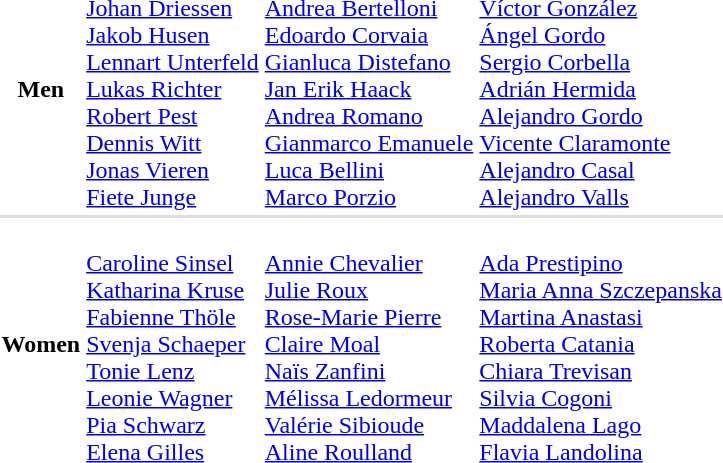<table>
<tr>
<th scope="row">Men</th>
<td><br><a href='#'>Johan Driessen</a><br><a href='#'>Jakob Husen</a><br><a href='#'>Lennart Unterfeld</a><br><a href='#'>Lukas Richter</a><br><a href='#'>Robert Pest</a><br><a href='#'>Dennis Witt</a><br><a href='#'>Jonas Vieren</a><br><a href='#'>Fiete Junge</a></td>
<td><br><a href='#'>Andrea Bertelloni</a><br><a href='#'>Edoardo Corvaia</a><br><a href='#'>Gianluca Distefano</a><br><a href='#'>Jan Erik Haack</a><br><a href='#'>Andrea Romano</a><br><a href='#'>Gianmarco Emanuele</a><br><a href='#'>Luca Bellini</a><br><a href='#'>Marco Porzio</a></td>
<td><br><a href='#'>Víctor González</a><br><a href='#'>Ángel Gordo</a><br><a href='#'>Sergio Corbella</a><br><a href='#'>Adrián Hermida</a><br><a href='#'>Alejandro Gordo</a><br><a href='#'>Vicente Claramonte</a><br><a href='#'>Alejandro Casal</a><br><a href='#'>Alejandro Valls</a></td>
</tr>
<tr bgcolor=#DDDDDD>
<td colspan=4></td>
</tr>
<tr>
<th scope="row">Women</th>
<td><br><a href='#'>Caroline Sinsel</a><br><a href='#'>Katharina Kruse</a><br><a href='#'>Fabienne Thöle</a><br><a href='#'>Svenja Schaeper</a><br><a href='#'>Tonie Lenz</a><br><a href='#'>Leonie Wagner</a><br><a href='#'>Pia Schwarz</a><br><a href='#'>Elena Gilles</a></td>
<td><br><a href='#'>Annie Chevalier</a><br><a href='#'>Julie Roux</a><br><a href='#'>Rose-Marie Pierre</a><br><a href='#'>Claire Moal</a><br><a href='#'>Naïs Zanfini</a><br><a href='#'>Mélissa Ledormeur</a><br><a href='#'>Valérie Sibioude</a><br><a href='#'>Aline Roulland</a></td>
<td><br><a href='#'>Ada Prestipino</a><br><a href='#'>Maria Anna Szczepanska</a><br><a href='#'>Martina Anastasi</a><br><a href='#'>Roberta Catania</a><br><a href='#'>Chiara Trevisan</a><br><a href='#'>Silvia Cogoni</a><br><a href='#'>Maddalena Lago</a><br><a href='#'>Flavia Landolina</a></td>
</tr>
</table>
